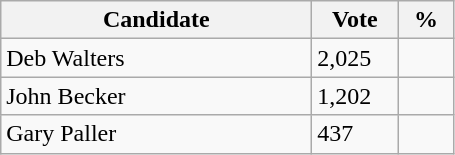<table class="wikitable">
<tr>
<th bgcolor="#DDDDFF" width="200px">Candidate</th>
<th bgcolor="#DDDDFF" width="50px">Vote</th>
<th bgcolor="#DDDDFF" width="30px">%</th>
</tr>
<tr>
<td>Deb Walters</td>
<td>2,025</td>
<td></td>
</tr>
<tr>
<td>John Becker</td>
<td>1,202</td>
<td></td>
</tr>
<tr>
<td>Gary Paller</td>
<td>437</td>
<td></td>
</tr>
</table>
